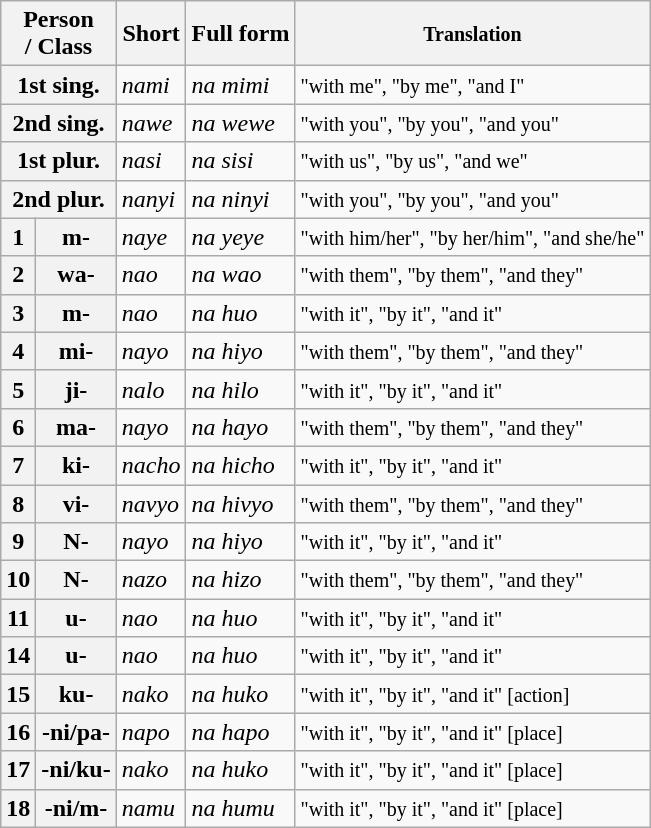<table class="wikitable">
<tr>
<th colspan=2>Person<br>/ Class</th>
<th>Short</th>
<th>Full form</th>
<th><small>Translation</small></th>
</tr>
<tr>
<th colspan=2>1st sing.</th>
<td><em>nami</em></td>
<td><em>na mimi</em></td>
<td><small>"with me", "by me", "and I"</small></td>
</tr>
<tr>
<th colspan=2>2nd sing.</th>
<td><em>nawe</em></td>
<td><em>na wewe</em></td>
<td><small>"with you", "by you", "and you"</small></td>
</tr>
<tr>
<th colspan=2>1st plur.</th>
<td><em>nasi</em></td>
<td><em>na sisi</em></td>
<td><small>"with us", "by us", "and we"</small></td>
</tr>
<tr>
<th colspan=2>2nd plur.</th>
<td><em>nanyi</em></td>
<td><em>na ninyi</em></td>
<td><small>"with you", "by you", "and you"</small></td>
</tr>
<tr>
<th>1</th>
<th>m-</th>
<td><em>naye</em></td>
<td><em>na yeye</em></td>
<td><small>"with him/her", "by her/him", "and she/he"</small></td>
</tr>
<tr>
<th>2</th>
<th>wa-</th>
<td><em>nao</em></td>
<td><em>na wao</em></td>
<td><small>"with them", "by them", "and they"</small></td>
</tr>
<tr>
<th>3</th>
<th>m-</th>
<td><em>nao</em></td>
<td><em>na huo</em></td>
<td><small>"with it", "by it", "and it"</small></td>
</tr>
<tr>
<th>4</th>
<th>mi-</th>
<td><em>nayo</em></td>
<td><em>na hiyo</em></td>
<td><small>"with them", "by them", "and they"</small></td>
</tr>
<tr>
<th>5</th>
<th>ji-</th>
<td><em>nalo</em></td>
<td><em>na hilo</em></td>
<td><small>"with it", "by it", "and it"</small></td>
</tr>
<tr>
<th>6</th>
<th>ma-</th>
<td><em>nayo</em></td>
<td><em>na hayo</em></td>
<td><small>"with them", "by them", "and they"</small></td>
</tr>
<tr>
<th>7</th>
<th>ki-</th>
<td><em>nacho</em></td>
<td><em>na hicho</em></td>
<td><small>"with it", "by it", "and it"</small></td>
</tr>
<tr>
<th>8</th>
<th>vi-</th>
<td><em>navyo</em></td>
<td><em>na hivyo</em></td>
<td><small>"with them", "by them", "and they"</small></td>
</tr>
<tr>
<th>9</th>
<th>N-</th>
<td><em>nayo</em></td>
<td><em>na hiyo</em></td>
<td><small>"with it", "by it", "and it"</small></td>
</tr>
<tr>
<th>10</th>
<th>N-</th>
<td><em>nazo</em></td>
<td><em>na hizo</em></td>
<td><small>"with them", "by them", "and they"</small></td>
</tr>
<tr>
<th>11</th>
<th>u-</th>
<td><em>nao</em></td>
<td><em>na huo</em></td>
<td><small>"with it", "by it", "and it"</small></td>
</tr>
<tr>
<th>14</th>
<th>u-</th>
<td><em>nao</em></td>
<td><em>na huo</em></td>
<td><small>"with it", "by it", "and it"</small></td>
</tr>
<tr>
<th>15</th>
<th>ku-</th>
<td><em>nako</em></td>
<td><em>na huko</em></td>
<td><small>"with it", "by it", "and it" [action]</small></td>
</tr>
<tr>
<th>16</th>
<th>-ni/pa-</th>
<td><em>napo</em></td>
<td><em>na hapo</em></td>
<td><small>"with it", "by it", "and it" [place]</small></td>
</tr>
<tr>
<th>17</th>
<th>-ni/ku-</th>
<td><em>nako</em></td>
<td><em>na huko</em></td>
<td><small>"with it", "by it", "and it" [place]</small></td>
</tr>
<tr>
<th>18</th>
<th>-ni/m-</th>
<td><em>namu</em></td>
<td><em>na humu</em></td>
<td><small>"with it", "by it", "and it" [place]</small></td>
</tr>
</table>
